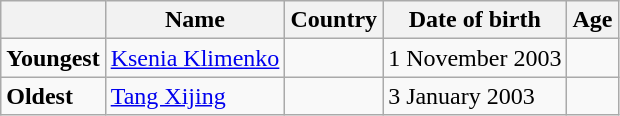<table class="wikitable">
<tr>
<th></th>
<th><strong>Name</strong></th>
<th><strong>Country</strong></th>
<th><strong>Date of birth</strong></th>
<th><strong>Age</strong></th>
</tr>
<tr>
<td><strong>Youngest</strong></td>
<td><a href='#'>Ksenia Klimenko</a></td>
<td></td>
<td>1 November 2003</td>
<td></td>
</tr>
<tr>
<td><strong>Oldest</strong></td>
<td><a href='#'>Tang Xijing</a></td>
<td></td>
<td>3 January 2003</td>
<td></td>
</tr>
</table>
